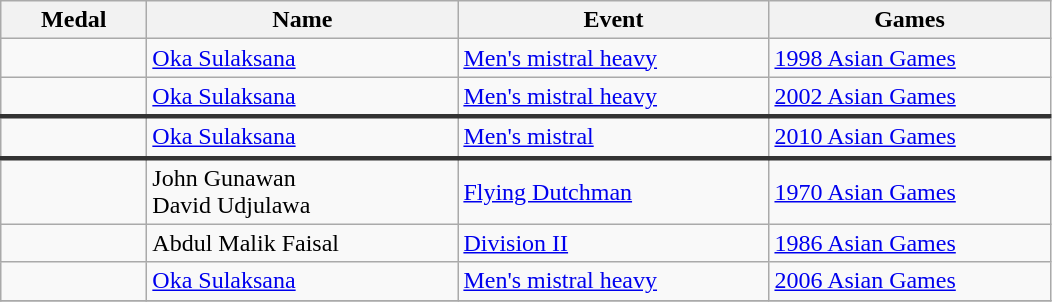<table class="wikitable sortable" style="font-size:100%">
<tr>
<th width="90">Medal</th>
<th width="200">Name</th>
<th width="200">Event</th>
<th width="180">Games</th>
</tr>
<tr>
<td></td>
<td><a href='#'>Oka Sulaksana</a></td>
<td><a href='#'>Men's mistral heavy</a></td>
<td><a href='#'>1998 Asian Games</a></td>
</tr>
<tr>
<td></td>
<td><a href='#'>Oka Sulaksana</a></td>
<td><a href='#'>Men's mistral heavy</a></td>
<td><a href='#'>2002 Asian Games</a></td>
</tr>
<tr style="border-top: 3px solid #333333;">
<td></td>
<td><a href='#'>Oka Sulaksana</a></td>
<td><a href='#'>Men's mistral</a></td>
<td><a href='#'>2010 Asian Games</a></td>
</tr>
<tr style="border-top: 3px solid #333333;">
<td></td>
<td>John Gunawan <br> David Udjulawa</td>
<td><a href='#'>Flying Dutchman</a></td>
<td><a href='#'>1970 Asian Games</a></td>
</tr>
<tr>
<td></td>
<td>Abdul Malik Faisal</td>
<td><a href='#'>Division II</a></td>
<td><a href='#'>1986 Asian Games</a></td>
</tr>
<tr>
<td></td>
<td><a href='#'>Oka Sulaksana</a></td>
<td><a href='#'>Men's mistral heavy</a></td>
<td><a href='#'>2006 Asian Games</a></td>
</tr>
<tr>
</tr>
</table>
